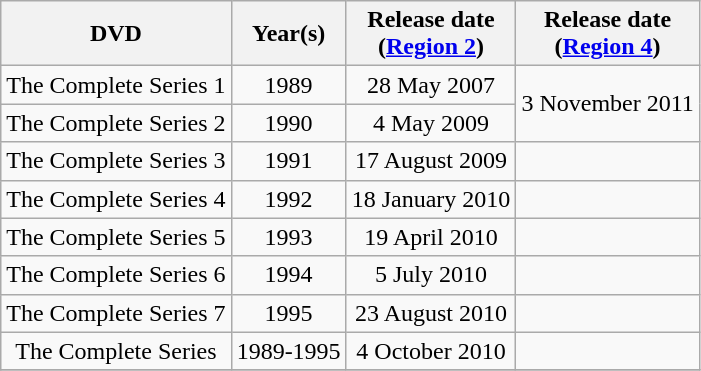<table class="wikitable" style="text-align:center;">
<tr>
<th>DVD</th>
<th>Year(s)</th>
<th>Release date<br>(<a href='#'>Region 2</a>)</th>
<th>Release date<br>(<a href='#'>Region 4</a>)</th>
</tr>
<tr>
<td>The Complete Series 1</td>
<td>1989</td>
<td>28 May 2007</td>
<td rowspan="2">3 November 2011</td>
</tr>
<tr>
<td>The Complete Series 2</td>
<td>1990</td>
<td>4 May 2009</td>
</tr>
<tr>
<td>The Complete Series 3</td>
<td>1991</td>
<td>17 August 2009</td>
<td></td>
</tr>
<tr>
<td>The Complete Series 4</td>
<td>1992</td>
<td>18 January 2010</td>
<td></td>
</tr>
<tr>
<td>The Complete Series 5</td>
<td>1993</td>
<td>19 April 2010</td>
<td></td>
</tr>
<tr>
<td>The Complete Series 6</td>
<td>1994</td>
<td>5 July 2010</td>
<td></td>
</tr>
<tr>
<td>The Complete Series 7</td>
<td>1995</td>
<td>23 August 2010</td>
<td></td>
</tr>
<tr>
<td>The Complete Series</td>
<td>1989-1995</td>
<td>4 October 2010</td>
<td></td>
</tr>
<tr>
</tr>
</table>
